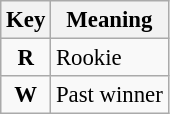<table class="wikitable" style="font-size: 95%;">
<tr>
<th>Key</th>
<th>Meaning</th>
</tr>
<tr>
<td align="center"><strong><span>R</span></strong></td>
<td>Rookie</td>
</tr>
<tr>
<td align="center"><strong><span>W</span></strong></td>
<td>Past winner</td>
</tr>
</table>
